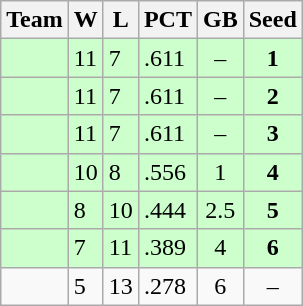<table class=wikitable>
<tr>
<th>Team</th>
<th>W</th>
<th>L</th>
<th>PCT</th>
<th>GB</th>
<th>Seed</th>
</tr>
<tr bgcolor=#ccffcc>
<td></td>
<td>11</td>
<td>7</td>
<td>.611</td>
<td style="text-align:center;">–</td>
<td style="text-align:center;"><strong>1</strong></td>
</tr>
<tr bgcolor=#ccffcc>
<td></td>
<td>11</td>
<td>7</td>
<td>.611</td>
<td style="text-align:center;">–</td>
<td style="text-align:center;"><strong>2</strong></td>
</tr>
<tr bgcolor=#ccffcc>
<td></td>
<td>11</td>
<td>7</td>
<td>.611</td>
<td style="text-align:center;">–</td>
<td style="text-align:center;"><strong>3</strong></td>
</tr>
<tr bgcolor=#ccffcc>
<td></td>
<td>10</td>
<td>8</td>
<td>.556</td>
<td style="text-align:center;">1</td>
<td style="text-align:center;"><strong>4</strong></td>
</tr>
<tr bgcolor=#ccffcc>
<td></td>
<td>8</td>
<td>10</td>
<td>.444</td>
<td style="text-align:center;">2.5</td>
<td style="text-align:center;"><strong>5</strong></td>
</tr>
<tr bgcolor=#ccffcc>
<td></td>
<td>7</td>
<td>11</td>
<td>.389</td>
<td style="text-align:center;">4</td>
<td style="text-align:center;"><strong>6</strong></td>
</tr>
<tr>
<td></td>
<td>5</td>
<td>13</td>
<td>.278</td>
<td style="text-align:center;">6</td>
<td style="text-align:center;">–</td>
</tr>
</table>
